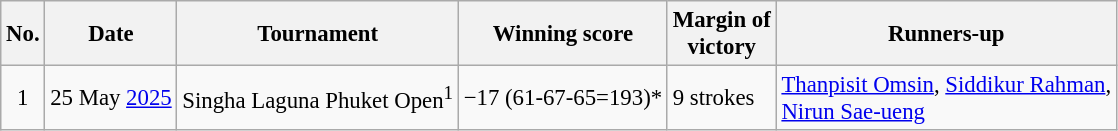<table class="wikitable" style="font-size:95%;">
<tr>
<th>No.</th>
<th>Date</th>
<th>Tournament</th>
<th>Winning score</th>
<th>Margin of<br>victory</th>
<th>Runners-up</th>
</tr>
<tr>
<td align=center>1</td>
<td align=right>25 May <a href='#'>2025</a></td>
<td>Singha Laguna Phuket Open<sup>1</sup></td>
<td>−17 (61-67-65=193)*</td>
<td>9 strokes</td>
<td> <a href='#'>Thanpisit Omsin</a>,  <a href='#'>Siddikur Rahman</a>,<br> <a href='#'>Nirun Sae-ueng</a></td>
</tr>
</table>
